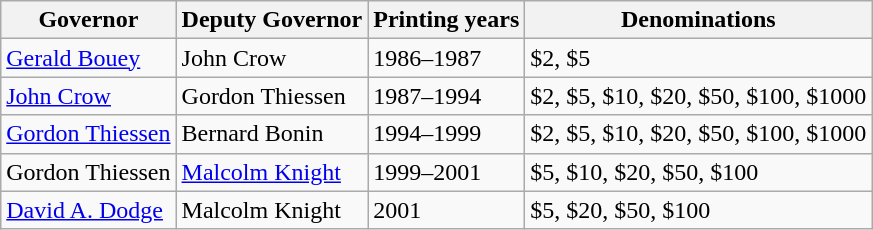<table class="wikitable">
<tr>
<th>Governor</th>
<th>Deputy Governor</th>
<th>Printing years</th>
<th>Denominations</th>
</tr>
<tr>
<td><a href='#'>Gerald Bouey</a></td>
<td>John Crow</td>
<td>1986–1987</td>
<td>$2, $5</td>
</tr>
<tr>
<td><a href='#'>John Crow</a></td>
<td>Gordon Thiessen</td>
<td>1987–1994</td>
<td>$2, $5, $10, $20, $50, $100, $1000</td>
</tr>
<tr>
<td><a href='#'>Gordon Thiessen</a></td>
<td>Bernard Bonin</td>
<td>1994–1999</td>
<td>$2, $5, $10, $20, $50, $100, $1000</td>
</tr>
<tr>
<td>Gordon Thiessen</td>
<td><a href='#'>Malcolm Knight</a></td>
<td>1999–2001</td>
<td>$5, $10, $20, $50, $100</td>
</tr>
<tr>
<td><a href='#'>David A. Dodge</a></td>
<td>Malcolm Knight</td>
<td>2001</td>
<td>$5, $20, $50, $100</td>
</tr>
</table>
